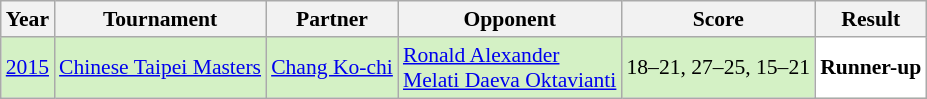<table class="sortable wikitable" style="font-size: 90%;">
<tr>
<th>Year</th>
<th>Tournament</th>
<th>Partner</th>
<th>Opponent</th>
<th>Score</th>
<th>Result</th>
</tr>
<tr style="background:#D4F1C5">
<td align="center"><a href='#'>2015</a></td>
<td align="left"><a href='#'>Chinese Taipei Masters</a></td>
<td align="left"> <a href='#'>Chang Ko-chi</a></td>
<td align="left"> <a href='#'>Ronald Alexander</a><br> <a href='#'>Melati Daeva Oktavianti</a></td>
<td align="left">18–21, 27–25, 15–21</td>
<td style="text-align:left; background:white"> <strong>Runner-up</strong></td>
</tr>
</table>
